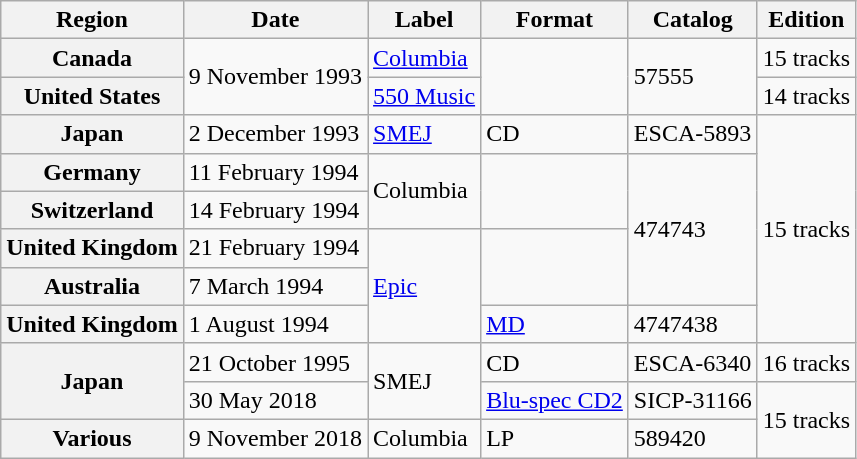<table class="wikitable plainrowheaders">
<tr>
<th>Region</th>
<th>Date</th>
<th>Label</th>
<th>Format</th>
<th>Catalog</th>
<th>Edition</th>
</tr>
<tr>
<th scope="row">Canada</th>
<td rowspan="2">9 November 1993</td>
<td><a href='#'>Columbia</a></td>
<td rowspan="2"></td>
<td rowspan="2">57555</td>
<td>15 tracks</td>
</tr>
<tr>
<th scope="row">United States</th>
<td><a href='#'>550 Music</a></td>
<td>14 tracks</td>
</tr>
<tr>
<th scope="row">Japan</th>
<td>2 December 1993</td>
<td><a href='#'>SMEJ</a></td>
<td>CD</td>
<td>ESCA-5893</td>
<td rowspan="6">15 tracks</td>
</tr>
<tr>
<th scope="row">Germany</th>
<td>11 February 1994</td>
<td rowspan="2">Columbia</td>
<td rowspan="2"></td>
<td rowspan="4">474743</td>
</tr>
<tr>
<th scope="row">Switzerland</th>
<td>14 February 1994</td>
</tr>
<tr>
<th scope="row">United Kingdom</th>
<td>21 February 1994</td>
<td rowspan="3"><a href='#'>Epic</a></td>
<td rowspan="2"></td>
</tr>
<tr>
<th scope="row">Australia</th>
<td>7 March 1994</td>
</tr>
<tr>
<th scope="row">United Kingdom</th>
<td>1 August 1994</td>
<td><a href='#'>MD</a></td>
<td>4747438</td>
</tr>
<tr>
<th scope="row" rowspan="2">Japan</th>
<td>21 October 1995</td>
<td rowspan="2">SMEJ</td>
<td>CD</td>
<td>ESCA-6340</td>
<td>16 tracks</td>
</tr>
<tr>
<td>30 May 2018</td>
<td><a href='#'>Blu-spec CD2</a></td>
<td>SICP-31166</td>
<td rowspan="2">15 tracks</td>
</tr>
<tr>
<th scope="row">Various</th>
<td>9 November 2018</td>
<td>Columbia</td>
<td>LP</td>
<td>589420</td>
</tr>
</table>
